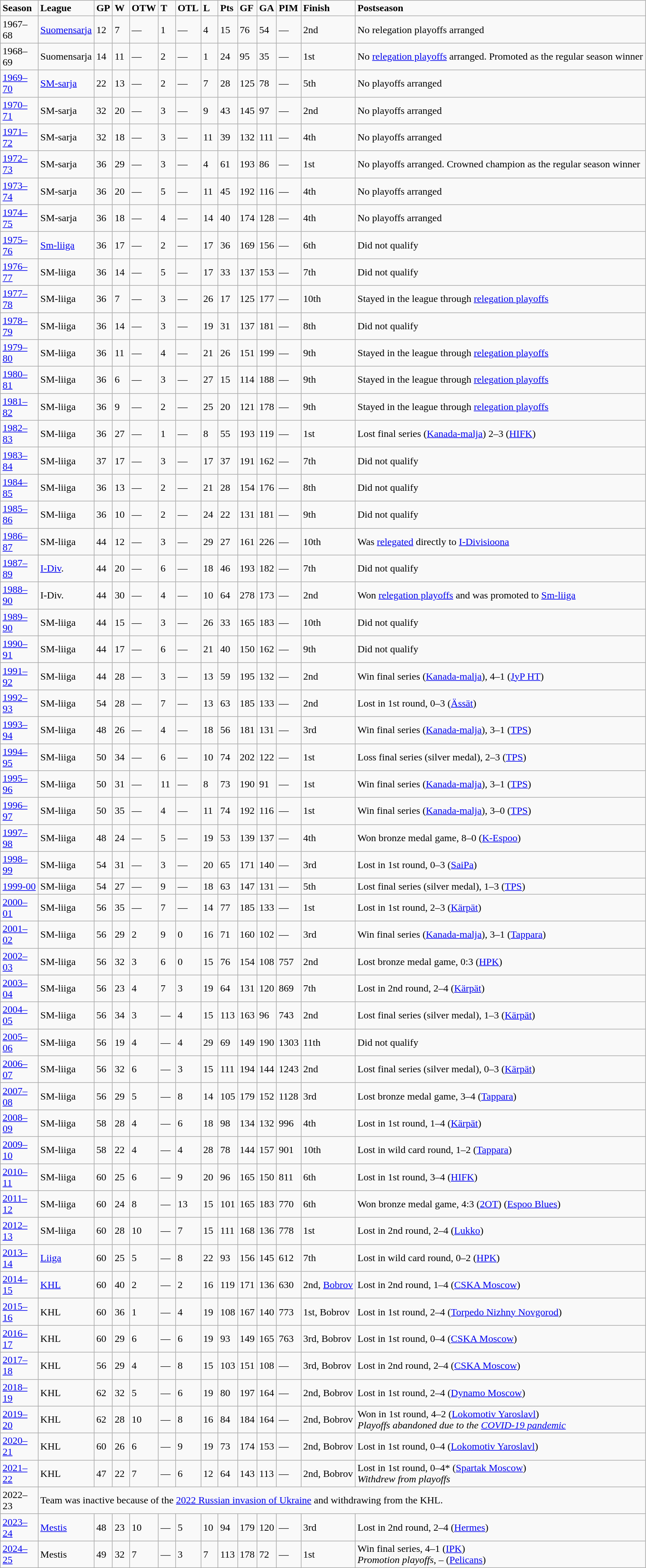<table class="wikitable center">
<tr>
<td style="width: 40pt;"><strong>Season</strong></td>
<td style="width: 40pt;"><strong>League</strong></td>
<td style="width: 15pt;"><strong>GP</strong></td>
<td style="width: 15pt;"><strong>W</strong></td>
<td style="width: 15pt;"><strong>OTW</strong></td>
<td style="width: 15pt;"><strong>T</strong></td>
<td style="width: 15pt;"><strong>OTL</strong></td>
<td style="width: 15pt;"><strong>L</strong></td>
<td style="width: 15pt;"><strong>Pts</strong></td>
<td style="width: 15pt;"><strong>GF</strong></td>
<td style="width: 15pt;"><strong>GA</strong></td>
<td style="width: 15pt;"><strong>PIM</strong></td>
<td style="width: 60pt;"><strong>Finish</strong></td>
<td><strong>Postseason</strong></td>
</tr>
<tr>
<td>1967–68</td>
<td><a href='#'>Suomensarja</a></td>
<td>12</td>
<td>7</td>
<td>—</td>
<td>1</td>
<td>—</td>
<td>4</td>
<td>15</td>
<td>76</td>
<td>54</td>
<td>—</td>
<td>2nd</td>
<td>No relegation playoffs arranged</td>
</tr>
<tr>
<td>1968–69</td>
<td>Suomensarja</td>
<td>14</td>
<td>11</td>
<td>—</td>
<td>2</td>
<td>—</td>
<td>1</td>
<td>24</td>
<td>95</td>
<td>35</td>
<td>—</td>
<td>1st</td>
<td>No <a href='#'>relegation playoffs</a> arranged. Promoted as the regular season winner</td>
</tr>
<tr>
<td><a href='#'>1969–70</a></td>
<td><a href='#'>SM-sarja</a></td>
<td>22</td>
<td>13</td>
<td>—</td>
<td>2</td>
<td>—</td>
<td>7</td>
<td>28</td>
<td>125</td>
<td>78</td>
<td>—</td>
<td>5th</td>
<td>No playoffs arranged</td>
</tr>
<tr>
<td><a href='#'>1970–71</a></td>
<td>SM-sarja</td>
<td>32</td>
<td>20</td>
<td>—</td>
<td>3</td>
<td>—</td>
<td>9</td>
<td>43</td>
<td>145</td>
<td>97</td>
<td>—</td>
<td>2nd</td>
<td>No playoffs arranged</td>
</tr>
<tr>
<td><a href='#'>1971–72</a></td>
<td>SM-sarja</td>
<td>32</td>
<td>18</td>
<td>—</td>
<td>3</td>
<td>—</td>
<td>11</td>
<td>39</td>
<td>132</td>
<td>111</td>
<td>—</td>
<td>4th</td>
<td>No playoffs arranged</td>
</tr>
<tr>
<td><a href='#'>1972–73</a></td>
<td>SM-sarja</td>
<td>36</td>
<td>29</td>
<td>—</td>
<td>3</td>
<td>—</td>
<td>4</td>
<td>61</td>
<td>193</td>
<td>86</td>
<td>—</td>
<td>1st</td>
<td>No playoffs arranged. Crowned champion as the regular season winner</td>
</tr>
<tr>
<td><a href='#'>1973–74</a></td>
<td>SM-sarja</td>
<td>36</td>
<td>20</td>
<td>—</td>
<td>5</td>
<td>—</td>
<td>11</td>
<td>45</td>
<td>192</td>
<td>116</td>
<td>—</td>
<td>4th</td>
<td>No playoffs arranged</td>
</tr>
<tr>
<td><a href='#'>1974–75</a></td>
<td>SM-sarja</td>
<td>36</td>
<td>18</td>
<td>—</td>
<td>4</td>
<td>—</td>
<td>14</td>
<td>40</td>
<td>174</td>
<td>128</td>
<td>—</td>
<td>4th</td>
<td>No playoffs arranged</td>
</tr>
<tr>
<td><a href='#'>1975–76</a></td>
<td><a href='#'>Sm-liiga</a></td>
<td>36</td>
<td>17</td>
<td>—</td>
<td>2</td>
<td>—</td>
<td>17</td>
<td>36</td>
<td>169</td>
<td>156</td>
<td>—</td>
<td>6th</td>
<td>Did not qualify</td>
</tr>
<tr>
<td><a href='#'>1976–77</a></td>
<td>SM-liiga</td>
<td>36</td>
<td>14</td>
<td>—</td>
<td>5</td>
<td>—</td>
<td>17</td>
<td>33</td>
<td>137</td>
<td>153</td>
<td>—</td>
<td>7th</td>
<td>Did not qualify</td>
</tr>
<tr>
<td><a href='#'>1977–78</a></td>
<td>SM-liiga</td>
<td>36</td>
<td>7</td>
<td>—</td>
<td>3</td>
<td>—</td>
<td>26</td>
<td>17</td>
<td>125</td>
<td>177</td>
<td>—</td>
<td>10th</td>
<td>Stayed in the league through <a href='#'>relegation playoffs</a></td>
</tr>
<tr>
<td><a href='#'>1978–79</a></td>
<td>SM-liiga</td>
<td>36</td>
<td>14</td>
<td>—</td>
<td>3</td>
<td>—</td>
<td>19</td>
<td>31</td>
<td>137</td>
<td>181</td>
<td>—</td>
<td>8th</td>
<td>Did not qualify</td>
</tr>
<tr>
<td><a href='#'>1979–80</a></td>
<td>SM-liiga</td>
<td>36</td>
<td>11</td>
<td>—</td>
<td>4</td>
<td>—</td>
<td>21</td>
<td>26</td>
<td>151</td>
<td>199</td>
<td>—</td>
<td>9th</td>
<td>Stayed in the league through <a href='#'>relegation playoffs</a></td>
</tr>
<tr>
<td><a href='#'>1980–81</a></td>
<td>SM-liiga</td>
<td>36</td>
<td>6</td>
<td>—</td>
<td>3</td>
<td>—</td>
<td>27</td>
<td>15</td>
<td>114</td>
<td>188</td>
<td>—</td>
<td>9th</td>
<td>Stayed in the league through <a href='#'>relegation playoffs</a></td>
</tr>
<tr>
<td><a href='#'>1981–82</a></td>
<td>SM-liiga</td>
<td>36</td>
<td>9</td>
<td>—</td>
<td>2</td>
<td>—</td>
<td>25</td>
<td>20</td>
<td>121</td>
<td>178</td>
<td>—</td>
<td>9th</td>
<td>Stayed in the league through <a href='#'>relegation playoffs</a></td>
</tr>
<tr>
<td><a href='#'>1982–83</a></td>
<td>SM-liiga</td>
<td>36</td>
<td>27</td>
<td>—</td>
<td>1</td>
<td>—</td>
<td>8</td>
<td>55</td>
<td>193</td>
<td>119</td>
<td>—</td>
<td>1st</td>
<td>Lost final series (<a href='#'>Kanada-malja</a>) 2–3 (<a href='#'>HIFK</a>)</td>
</tr>
<tr>
<td><a href='#'>1983–84</a></td>
<td>SM-liiga</td>
<td>37</td>
<td>17</td>
<td>—</td>
<td>3</td>
<td>—</td>
<td>17</td>
<td>37</td>
<td>191</td>
<td>162</td>
<td>—</td>
<td>7th</td>
<td>Did not qualify</td>
</tr>
<tr>
<td><a href='#'>1984–85</a></td>
<td>SM-liiga</td>
<td>36</td>
<td>13</td>
<td>—</td>
<td>2</td>
<td>—</td>
<td>21</td>
<td>28</td>
<td>154</td>
<td>176</td>
<td>—</td>
<td>8th</td>
<td>Did not qualify</td>
</tr>
<tr>
<td><a href='#'>1985–86</a></td>
<td>SM-liiga</td>
<td>36</td>
<td>10</td>
<td>—</td>
<td>2</td>
<td>—</td>
<td>24</td>
<td>22</td>
<td>131</td>
<td>181</td>
<td>—</td>
<td>9th</td>
<td>Did not qualify</td>
</tr>
<tr>
<td><a href='#'>1986–87</a></td>
<td>SM-liiga</td>
<td>44</td>
<td>12</td>
<td>—</td>
<td>3</td>
<td>—</td>
<td>29</td>
<td>27</td>
<td>161</td>
<td>226</td>
<td>—</td>
<td>10th</td>
<td>Was <a href='#'>relegated</a> directly to <a href='#'>I-Divisioona</a></td>
</tr>
<tr>
<td><a href='#'>1987–89</a></td>
<td><a href='#'>I-Div</a>.</td>
<td>44</td>
<td>20</td>
<td>—</td>
<td>6</td>
<td>—</td>
<td>18</td>
<td>46</td>
<td>193</td>
<td>182</td>
<td>—</td>
<td>7th</td>
<td>Did not qualify</td>
</tr>
<tr>
<td><a href='#'>1988–90</a></td>
<td>I-Div.</td>
<td>44</td>
<td>30</td>
<td>—</td>
<td>4</td>
<td>—</td>
<td>10</td>
<td>64</td>
<td>278</td>
<td>173</td>
<td>—</td>
<td>2nd</td>
<td>Won <a href='#'>relegation playoffs</a> and was promoted to <a href='#'>Sm-liiga</a></td>
</tr>
<tr>
<td><a href='#'>1989–90</a></td>
<td>SM-liiga</td>
<td>44</td>
<td>15</td>
<td>—</td>
<td>3</td>
<td>—</td>
<td>26</td>
<td>33</td>
<td>165</td>
<td>183</td>
<td>—</td>
<td>10th</td>
<td>Did not qualify</td>
</tr>
<tr>
<td><a href='#'>1990–91</a></td>
<td>SM-liiga</td>
<td>44</td>
<td>17</td>
<td>—</td>
<td>6</td>
<td>—</td>
<td>21</td>
<td>40</td>
<td>150</td>
<td>162</td>
<td>—</td>
<td>9th</td>
<td>Did not qualify</td>
</tr>
<tr>
<td><a href='#'>1991–92</a></td>
<td>SM-liiga</td>
<td>44</td>
<td>28</td>
<td>—</td>
<td>3</td>
<td>—</td>
<td>13</td>
<td>59</td>
<td>195</td>
<td>132</td>
<td>—</td>
<td>2nd</td>
<td>Win final series (<a href='#'>Kanada-malja</a>), 4–1 (<a href='#'>JyP HT</a>)</td>
</tr>
<tr>
<td><a href='#'>1992–93</a></td>
<td>SM-liiga</td>
<td>54</td>
<td>28</td>
<td>—</td>
<td>7</td>
<td>—</td>
<td>13</td>
<td>63</td>
<td>185</td>
<td>133</td>
<td>—</td>
<td>2nd</td>
<td>Lost in 1st round, 0–3 (<a href='#'>Ässät</a>)</td>
</tr>
<tr>
<td><a href='#'>1993–94</a></td>
<td>SM-liiga</td>
<td>48</td>
<td>26</td>
<td>—</td>
<td>4</td>
<td>—</td>
<td>18</td>
<td>56</td>
<td>181</td>
<td>131</td>
<td>—</td>
<td>3rd</td>
<td>Win final series (<a href='#'>Kanada-malja</a>), 3–1 (<a href='#'>TPS</a>)</td>
</tr>
<tr>
<td><a href='#'>1994–95</a></td>
<td>SM-liiga</td>
<td>50</td>
<td>34</td>
<td>—</td>
<td>6</td>
<td>—</td>
<td>10</td>
<td>74</td>
<td>202</td>
<td>122</td>
<td>—</td>
<td>1st</td>
<td>Loss final series (silver medal), 2–3 (<a href='#'>TPS</a>)</td>
</tr>
<tr>
<td><a href='#'>1995–96</a></td>
<td>SM-liiga</td>
<td>50</td>
<td>31</td>
<td>—</td>
<td>11</td>
<td>—</td>
<td>8</td>
<td>73</td>
<td>190</td>
<td>91</td>
<td>—</td>
<td>1st</td>
<td>Win final series (<a href='#'>Kanada-malja</a>), 3–1 (<a href='#'>TPS</a>)</td>
</tr>
<tr>
<td><a href='#'>1996–97</a></td>
<td>SM-liiga</td>
<td>50</td>
<td>35</td>
<td>—</td>
<td>4</td>
<td>—</td>
<td>11</td>
<td>74</td>
<td>192</td>
<td>116</td>
<td>—</td>
<td>1st</td>
<td>Win final series (<a href='#'>Kanada-malja</a>), 3–0 (<a href='#'>TPS</a>)</td>
</tr>
<tr>
<td><a href='#'>1997–98</a></td>
<td>SM-liiga</td>
<td>48</td>
<td>24</td>
<td>—</td>
<td>5</td>
<td>—</td>
<td>19</td>
<td>53</td>
<td>139</td>
<td>137</td>
<td>—</td>
<td>4th</td>
<td>Won bronze medal game, 8–0 (<a href='#'>K-Espoo</a>)</td>
</tr>
<tr>
<td><a href='#'>1998–99</a></td>
<td>SM-liiga</td>
<td>54</td>
<td>31</td>
<td>—</td>
<td>3</td>
<td>—</td>
<td>20</td>
<td>65</td>
<td>171</td>
<td>140</td>
<td>—</td>
<td>3rd</td>
<td>Lost in 1st round, 0–3 (<a href='#'>SaiPa</a>)</td>
</tr>
<tr>
<td><a href='#'>1999-00</a></td>
<td>SM-liiga</td>
<td>54</td>
<td>27</td>
<td>—</td>
<td>9</td>
<td>—</td>
<td>18</td>
<td>63</td>
<td>147</td>
<td>131</td>
<td>—</td>
<td>5th</td>
<td>Lost final series (silver medal), 1–3 (<a href='#'>TPS</a>)</td>
</tr>
<tr>
<td><a href='#'>2000–01</a></td>
<td>SM-liiga</td>
<td>56</td>
<td>35</td>
<td>—</td>
<td>7</td>
<td>—</td>
<td>14</td>
<td>77</td>
<td>185</td>
<td>133</td>
<td>—</td>
<td>1st</td>
<td>Lost in 1st round, 2–3 (<a href='#'>Kärpät</a>)</td>
</tr>
<tr>
<td><a href='#'>2001–02</a></td>
<td>SM-liiga</td>
<td>56</td>
<td>29</td>
<td>2</td>
<td>9</td>
<td>0</td>
<td>16</td>
<td>71</td>
<td>160</td>
<td>102</td>
<td>—</td>
<td>3rd</td>
<td>Win final series (<a href='#'>Kanada-malja</a>), 3–1 (<a href='#'>Tappara</a>)</td>
</tr>
<tr>
<td><a href='#'>2002–03</a></td>
<td>SM-liiga</td>
<td>56</td>
<td>32</td>
<td>3</td>
<td>6</td>
<td>0</td>
<td>15</td>
<td>76</td>
<td>154</td>
<td>108</td>
<td>757</td>
<td>2nd</td>
<td>Lost bronze medal game, 0:3 (<a href='#'>HPK</a>)</td>
</tr>
<tr>
<td><a href='#'>2003–04</a></td>
<td>SM-liiga</td>
<td>56</td>
<td>23</td>
<td>4</td>
<td>7</td>
<td>3</td>
<td>19</td>
<td>64</td>
<td>131</td>
<td>120</td>
<td>869</td>
<td>7th</td>
<td>Lost in 2nd round, 2–4 (<a href='#'>Kärpät</a>)</td>
</tr>
<tr>
<td><a href='#'>2004–05</a></td>
<td>SM-liiga</td>
<td>56</td>
<td>34</td>
<td>3</td>
<td>—</td>
<td>4</td>
<td>15</td>
<td>113</td>
<td>163</td>
<td>96</td>
<td>743</td>
<td>2nd</td>
<td>Lost final series (silver medal), 1–3 (<a href='#'>Kärpät</a>)</td>
</tr>
<tr>
<td><a href='#'>2005–06</a></td>
<td>SM-liiga</td>
<td>56</td>
<td>19</td>
<td>4</td>
<td>—</td>
<td>4</td>
<td>29</td>
<td>69</td>
<td>149</td>
<td>190</td>
<td>1303</td>
<td>11th</td>
<td>Did not qualify</td>
</tr>
<tr>
<td><a href='#'>2006–07</a></td>
<td>SM-liiga</td>
<td>56</td>
<td>32</td>
<td>6</td>
<td>—</td>
<td>3</td>
<td>15</td>
<td>111</td>
<td>194</td>
<td>144</td>
<td>1243</td>
<td>2nd</td>
<td>Lost final series (silver medal), 0–3 (<a href='#'>Kärpät</a>)</td>
</tr>
<tr>
<td><a href='#'>2007–08</a></td>
<td>SM-liiga</td>
<td>56</td>
<td>29</td>
<td>5</td>
<td>—</td>
<td>8</td>
<td>14</td>
<td>105</td>
<td>179</td>
<td>152</td>
<td>1128</td>
<td>3rd</td>
<td>Lost bronze medal game, 3–4 (<a href='#'>Tappara</a>)</td>
</tr>
<tr>
<td><a href='#'>2008–09</a></td>
<td>SM-liiga</td>
<td>58</td>
<td>28</td>
<td>4</td>
<td>—</td>
<td>6</td>
<td>18</td>
<td>98</td>
<td>134</td>
<td>132</td>
<td>996</td>
<td>4th</td>
<td>Lost in 1st round, 1–4 (<a href='#'>Kärpät</a>)</td>
</tr>
<tr>
<td><a href='#'>2009–10</a></td>
<td>SM-liiga</td>
<td>58</td>
<td>22</td>
<td>4</td>
<td>—</td>
<td>4</td>
<td>28</td>
<td>78</td>
<td>144</td>
<td>157</td>
<td>901</td>
<td>10th</td>
<td>Lost in wild card round, 1–2 (<a href='#'>Tappara</a>)</td>
</tr>
<tr>
<td><a href='#'>2010–11</a></td>
<td>SM-liiga</td>
<td>60</td>
<td>25</td>
<td>6</td>
<td>—</td>
<td>9</td>
<td>20</td>
<td>96</td>
<td>165</td>
<td>150</td>
<td>811</td>
<td>6th</td>
<td>Lost in 1st round, 3–4 (<a href='#'>HIFK</a>)</td>
</tr>
<tr>
<td><a href='#'>2011–12</a></td>
<td>SM-liiga</td>
<td>60</td>
<td>24</td>
<td>8</td>
<td>—</td>
<td>13</td>
<td>15</td>
<td>101</td>
<td>165</td>
<td>183</td>
<td>770</td>
<td>6th</td>
<td>Won bronze medal game, 4:3 (<a href='#'>2OT</a>) (<a href='#'>Espoo Blues</a>)</td>
</tr>
<tr>
<td><a href='#'>2012–13</a></td>
<td>SM-liiga</td>
<td>60</td>
<td>28</td>
<td>10</td>
<td>—</td>
<td>7</td>
<td>15</td>
<td>111</td>
<td>168</td>
<td>136</td>
<td>778</td>
<td>1st</td>
<td>Lost in 2nd round, 2–4 (<a href='#'>Lukko</a>)</td>
</tr>
<tr>
<td><a href='#'>2013–14</a></td>
<td><a href='#'>Liiga</a></td>
<td>60</td>
<td>25</td>
<td>5</td>
<td>—</td>
<td>8</td>
<td>22</td>
<td>93</td>
<td>156</td>
<td>145</td>
<td>612</td>
<td>7th</td>
<td>Lost in wild card round, 0–2 (<a href='#'>HPK</a>)</td>
</tr>
<tr>
<td><a href='#'>2014–15</a></td>
<td><a href='#'>KHL</a></td>
<td>60</td>
<td>40</td>
<td>2</td>
<td>—</td>
<td>2</td>
<td>16</td>
<td>119</td>
<td>171</td>
<td>136</td>
<td>630</td>
<td>2nd, <a href='#'>Bobrov</a></td>
<td>Lost in 2nd round, 1–4 (<a href='#'>CSKA Moscow</a>)</td>
</tr>
<tr>
<td><a href='#'>2015–16</a></td>
<td>KHL</td>
<td>60</td>
<td>36</td>
<td>1</td>
<td>—</td>
<td>4</td>
<td>19</td>
<td>108</td>
<td>167</td>
<td>140</td>
<td>773</td>
<td>1st, Bobrov</td>
<td>Lost in 1st round, 2–4 (<a href='#'>Torpedo Nizhny Novgorod</a>)</td>
</tr>
<tr>
<td><a href='#'>2016–17</a></td>
<td>KHL</td>
<td>60</td>
<td>29</td>
<td>6</td>
<td>—</td>
<td>6</td>
<td>19</td>
<td>93</td>
<td>149</td>
<td>165</td>
<td>763</td>
<td>3rd, Bobrov</td>
<td>Lost in 1st round, 0–4 (<a href='#'>CSKA Moscow</a>)</td>
</tr>
<tr>
<td><a href='#'>2017–18</a></td>
<td>KHL</td>
<td>56</td>
<td>29</td>
<td>4</td>
<td>—</td>
<td>8</td>
<td>15</td>
<td>103</td>
<td>151</td>
<td>108</td>
<td>—</td>
<td>3rd, Bobrov</td>
<td>Lost in 2nd round, 2–4 (<a href='#'>CSKA Moscow</a>)</td>
</tr>
<tr>
<td><a href='#'>2018–19</a></td>
<td>KHL</td>
<td>62</td>
<td>32</td>
<td>5</td>
<td>—</td>
<td>6</td>
<td>19</td>
<td>80</td>
<td>197</td>
<td>164</td>
<td>—</td>
<td>2nd, Bobrov</td>
<td>Lost in 1st round, 2–4 (<a href='#'>Dynamo Moscow</a>)</td>
</tr>
<tr>
<td><a href='#'>2019–20</a></td>
<td>KHL</td>
<td>62</td>
<td>28</td>
<td>10</td>
<td>—</td>
<td>8</td>
<td>16</td>
<td>84</td>
<td>184</td>
<td>164</td>
<td>—</td>
<td>2nd, Bobrov</td>
<td>Won in 1st round, 4–2 (<a href='#'>Lokomotiv Yaroslavl</a>) <br><em>Playoffs abandoned due to the <a href='#'>COVID-19 pandemic</a></em></td>
</tr>
<tr>
<td><a href='#'>2020–21</a></td>
<td>KHL</td>
<td>60</td>
<td>26</td>
<td>6</td>
<td>—</td>
<td>9</td>
<td>19</td>
<td>73</td>
<td>174</td>
<td>153</td>
<td>—</td>
<td>2nd, Bobrov</td>
<td>Lost in 1st round, 0–4 (<a href='#'>Lokomotiv Yaroslavl</a>)</td>
</tr>
<tr>
<td><a href='#'>2021–22</a></td>
<td>KHL</td>
<td>47</td>
<td>22</td>
<td>7</td>
<td>—</td>
<td>6</td>
<td>12</td>
<td>64</td>
<td>143</td>
<td>113</td>
<td>—</td>
<td>2nd, Bobrov</td>
<td>Lost in 1st round, 0–4* (<a href='#'>Spartak Moscow</a>)<br><em>Withdrew from playoffs</em></td>
</tr>
<tr>
<td>2022–23</td>
<td colspan="13">Team was inactive because of the <a href='#'>2022 Russian invasion of Ukraine</a> and withdrawing from the KHL.</td>
</tr>
<tr>
<td><a href='#'>2023–24</a></td>
<td><a href='#'>Mestis</a></td>
<td>48</td>
<td>23</td>
<td>10</td>
<td>—</td>
<td>5</td>
<td>10</td>
<td>94</td>
<td>179</td>
<td>120</td>
<td>—</td>
<td>3rd</td>
<td>Lost in 2nd round, 2–4 (<a href='#'>Hermes</a>)</td>
</tr>
<tr>
<td><a href='#'>2024–25</a></td>
<td>Mestis</td>
<td>49</td>
<td>32</td>
<td>7</td>
<td>—</td>
<td>3</td>
<td>7</td>
<td>113</td>
<td>178</td>
<td>72</td>
<td>—</td>
<td>1st</td>
<td>Win final series, 4–1 (<a href='#'>IPK</a>) <br><em>Promotion playoffs</em>, – (<a href='#'>Pelicans</a>)</td>
</tr>
</table>
